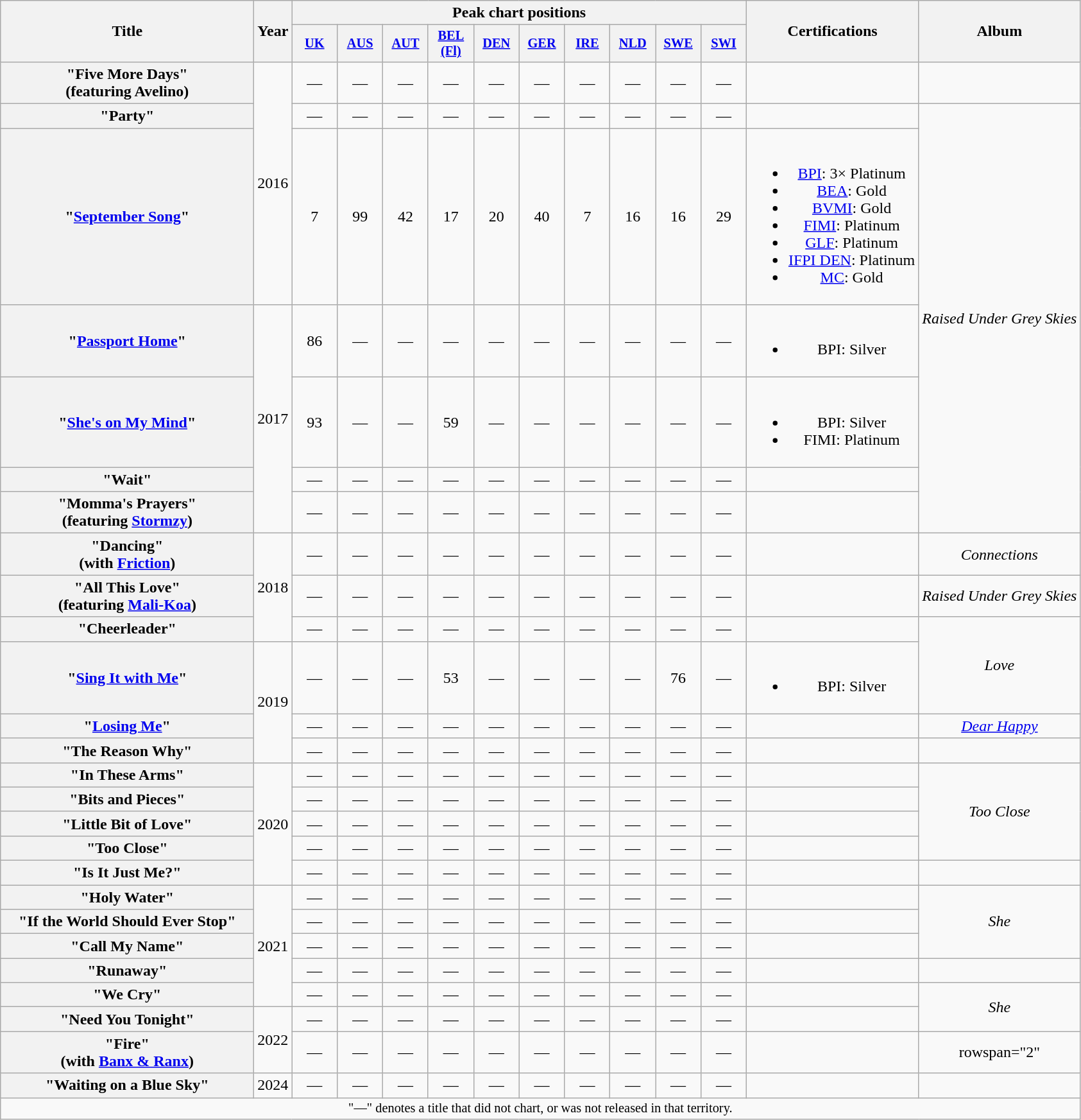<table class="wikitable plainrowheaders" style="text-align:center;">
<tr>
<th scope="col" rowspan="2" style="width:16em;">Title</th>
<th scope="col" rowspan="2" style="width:1em;">Year</th>
<th scope="col" colspan="10">Peak chart positions</th>
<th scope="col" rowspan="2">Certifications</th>
<th scope="col" rowspan="2">Album</th>
</tr>
<tr>
<th scope="col" style="width:3em;font-size:85%"><a href='#'>UK</a><br></th>
<th scope="col" style="width:3em;font-size:85%"><a href='#'>AUS</a><br></th>
<th scope="col" style="width:3em;font-size:85%;"><a href='#'>AUT</a><br></th>
<th scope="col" style="width:3em;font-size:85%;"><a href='#'>BEL<br>(Fl)</a><br></th>
<th scope="col" style="width:3em;font-size:85%;"><a href='#'>DEN</a><br></th>
<th scope="col" style="width:3em;font-size:85%;"><a href='#'>GER</a><br></th>
<th scope="col" style="width:3em;font-size:85%;"><a href='#'>IRE</a><br></th>
<th scope="col" style="width:3em;font-size:85%;"><a href='#'>NLD</a><br></th>
<th scope="col" style="width:3em;font-size:85%;"><a href='#'>SWE</a><br></th>
<th scope="col" style="width:3em;font-size:85%;"><a href='#'>SWI</a><br></th>
</tr>
<tr>
<th scope="row">"Five More Days"<br><span>(featuring Avelino)</span></th>
<td rowspan="3">2016</td>
<td>—</td>
<td>—</td>
<td>—</td>
<td>—</td>
<td>—</td>
<td>—</td>
<td>—</td>
<td>—</td>
<td>—</td>
<td>—</td>
<td></td>
<td></td>
</tr>
<tr>
<th scope="row">"Party"</th>
<td>—</td>
<td>—</td>
<td>—</td>
<td>—</td>
<td>—</td>
<td>—</td>
<td>—</td>
<td>—</td>
<td>—</td>
<td>—</td>
<td></td>
<td rowspan="6"><em>Raised Under Grey Skies</em></td>
</tr>
<tr>
<th scope="row">"<a href='#'>September Song</a>"</th>
<td>7</td>
<td>99</td>
<td>42</td>
<td>17</td>
<td>20</td>
<td>40</td>
<td>7</td>
<td>16</td>
<td>16</td>
<td>29</td>
<td><br><ul><li><a href='#'>BPI</a>: 3× Platinum</li><li><a href='#'>BEA</a>: Gold</li><li><a href='#'>BVMI</a>: Gold</li><li><a href='#'>FIMI</a>: Platinum</li><li><a href='#'>GLF</a>: Platinum</li><li><a href='#'>IFPI DEN</a>: Platinum</li><li><a href='#'>MC</a>: Gold</li></ul></td>
</tr>
<tr>
<th scope="row">"<a href='#'>Passport Home</a>"</th>
<td rowspan="4">2017</td>
<td>86</td>
<td>—</td>
<td>—</td>
<td>—</td>
<td>—</td>
<td>—</td>
<td>—</td>
<td>—</td>
<td>—</td>
<td>—</td>
<td><br><ul><li>BPI: Silver</li></ul></td>
</tr>
<tr>
<th scope="row">"<a href='#'>She's on My Mind</a>"</th>
<td>93</td>
<td>—</td>
<td>—</td>
<td>59</td>
<td>—</td>
<td>—</td>
<td>—</td>
<td>—</td>
<td>—</td>
<td>—</td>
<td><br><ul><li>BPI: Silver</li><li>FIMI: Platinum</li></ul></td>
</tr>
<tr>
<th scope="row">"Wait"</th>
<td>—</td>
<td>—</td>
<td>—</td>
<td>—</td>
<td>—</td>
<td>—</td>
<td>—</td>
<td>—</td>
<td>—</td>
<td>—</td>
<td></td>
</tr>
<tr>
<th scope="row">"Momma's Prayers"<br><span>(featuring <a href='#'>Stormzy</a>)</span></th>
<td>—</td>
<td>—</td>
<td>—</td>
<td>—</td>
<td>—</td>
<td>—</td>
<td>—</td>
<td>—</td>
<td>—</td>
<td>—</td>
<td></td>
</tr>
<tr>
<th scope="row">"Dancing"<br><span>(with <a href='#'>Friction</a>)</span></th>
<td rowspan="3">2018</td>
<td>—</td>
<td>—</td>
<td>—</td>
<td>—</td>
<td>—</td>
<td>—</td>
<td>—</td>
<td>—</td>
<td>—</td>
<td>—</td>
<td></td>
<td><em>Connections</em></td>
</tr>
<tr>
<th scope="row">"All This Love"<br><span>(featuring <a href='#'>Mali-Koa</a>)</span></th>
<td>—</td>
<td>—</td>
<td>—</td>
<td>—</td>
<td>—</td>
<td>—</td>
<td>—</td>
<td>—</td>
<td>—</td>
<td>—</td>
<td></td>
<td><em>Raised Under Grey Skies</em></td>
</tr>
<tr>
<th scope="row">"Cheerleader"</th>
<td>—</td>
<td>—</td>
<td>—</td>
<td>—</td>
<td>—</td>
<td>—</td>
<td>—</td>
<td>—</td>
<td>—</td>
<td>—</td>
<td></td>
<td rowspan="2"><em>Love</em></td>
</tr>
<tr>
<th scope="row">"<a href='#'>Sing It with Me</a>"<br></th>
<td rowspan="3">2019</td>
<td>—</td>
<td>—</td>
<td>—</td>
<td>53</td>
<td>—</td>
<td>—</td>
<td>—</td>
<td>—</td>
<td>76</td>
<td>—</td>
<td><br><ul><li>BPI: Silver</li></ul></td>
</tr>
<tr>
<th scope="row">"<a href='#'>Losing Me</a>"<br></th>
<td>—</td>
<td>—</td>
<td>—</td>
<td>—</td>
<td>—</td>
<td>—</td>
<td>—</td>
<td>—</td>
<td>—</td>
<td>—</td>
<td></td>
<td><em><a href='#'>Dear Happy</a></em></td>
</tr>
<tr>
<th scope="row">"The Reason Why"<br></th>
<td>—</td>
<td>—</td>
<td>—</td>
<td>—</td>
<td>—</td>
<td>—</td>
<td>—</td>
<td>—</td>
<td>—</td>
<td>—</td>
<td></td>
<td></td>
</tr>
<tr>
<th scope="row">"In These Arms"</th>
<td rowspan="5">2020</td>
<td>—</td>
<td>—</td>
<td>—</td>
<td>—</td>
<td>—</td>
<td>—</td>
<td>—</td>
<td>—</td>
<td>—</td>
<td>—</td>
<td></td>
<td rowspan="4"><em>Too Close</em></td>
</tr>
<tr>
<th scope="row">"Bits and Pieces"</th>
<td>—</td>
<td>—</td>
<td>—</td>
<td>—</td>
<td>—</td>
<td>—</td>
<td>—</td>
<td>—</td>
<td>—</td>
<td>—</td>
<td></td>
</tr>
<tr>
<th scope="row">"Little Bit of Love"</th>
<td>—</td>
<td>—</td>
<td>—</td>
<td>—</td>
<td>—</td>
<td>—</td>
<td>—</td>
<td>—</td>
<td>—</td>
<td>—</td>
<td></td>
</tr>
<tr>
<th scope="row">"Too Close"</th>
<td>—</td>
<td>—</td>
<td>—</td>
<td>—</td>
<td>—</td>
<td>—</td>
<td>—</td>
<td>—</td>
<td>—</td>
<td>—</td>
<td></td>
</tr>
<tr>
<th scope="row">"Is It Just Me?"<br></th>
<td>—</td>
<td>—</td>
<td>—</td>
<td>—</td>
<td>—</td>
<td>—</td>
<td>—</td>
<td>—</td>
<td>—</td>
<td>—</td>
<td></td>
<td></td>
</tr>
<tr>
<th scope="row">"Holy Water"</th>
<td rowspan="5">2021</td>
<td>—</td>
<td>—</td>
<td>—</td>
<td>—</td>
<td>—</td>
<td>—</td>
<td>—</td>
<td>—</td>
<td>—</td>
<td>—</td>
<td></td>
<td rowspan="3"><em>She</em></td>
</tr>
<tr>
<th scope="row">"If the World Should Ever Stop"</th>
<td>—</td>
<td>—</td>
<td>—</td>
<td>—</td>
<td>—</td>
<td>—</td>
<td>—</td>
<td>—</td>
<td>—</td>
<td>—</td>
<td></td>
</tr>
<tr>
<th scope="row">"Call My Name"</th>
<td>—</td>
<td>—</td>
<td>—</td>
<td>—</td>
<td>—</td>
<td>—</td>
<td>—</td>
<td>—</td>
<td>—</td>
<td>—</td>
<td></td>
</tr>
<tr>
<th scope="row">"Runaway"<br></th>
<td>—</td>
<td>—</td>
<td>—</td>
<td>—</td>
<td>—</td>
<td>—</td>
<td>—</td>
<td>—</td>
<td>—</td>
<td>―</td>
<td></td>
<td></td>
</tr>
<tr>
<th scope="row">"We Cry"</th>
<td>—</td>
<td>—</td>
<td>—</td>
<td>—</td>
<td>—</td>
<td>—</td>
<td>—</td>
<td>—</td>
<td>—</td>
<td>—</td>
<td></td>
<td rowspan="2"><em>She</em></td>
</tr>
<tr>
<th scope="row">"Need You Tonight"<br></th>
<td rowspan="2">2022</td>
<td>—</td>
<td>—</td>
<td>—</td>
<td>—</td>
<td>—</td>
<td>—</td>
<td>—</td>
<td>—</td>
<td>—</td>
<td>—</td>
<td></td>
</tr>
<tr>
<th scope="row">"Fire"<br><span>(with <a href='#'>Banx & Ranx</a>)</span></th>
<td>—</td>
<td>—</td>
<td>—</td>
<td>—</td>
<td>—</td>
<td>—</td>
<td>—</td>
<td>—</td>
<td>—</td>
<td>—</td>
<td></td>
<td>rowspan="2" </td>
</tr>
<tr>
<th scope="row">"Waiting on a Blue Sky"</th>
<td>2024</td>
<td>—</td>
<td>—</td>
<td>—</td>
<td>—</td>
<td>—</td>
<td>—</td>
<td>—</td>
<td>—</td>
<td>—</td>
<td>—</td>
<td></td>
</tr>
<tr>
<td colspan="14" style="font-size:85%;">"—" denotes a title that did not chart, or was not released in that territory.</td>
</tr>
</table>
